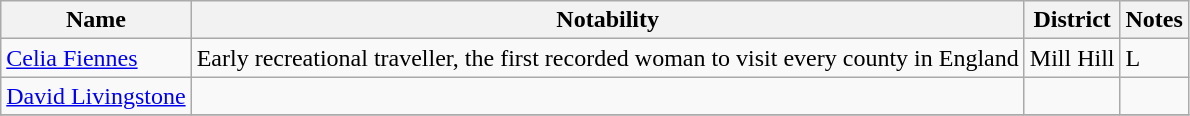<table class="wikitable sortable">
<tr>
<th width=>Name</th>
<th width=>Notability</th>
<th width=>District</th>
<th width=>Notes</th>
</tr>
<tr>
<td><a href='#'>Celia Fiennes</a></td>
<td>Early recreational traveller, the first recorded woman to visit every county in England</td>
<td>Mill Hill</td>
<td>L</td>
</tr>
<tr>
<td><a href='#'>David Livingstone</a></td>
<td></td>
<td></td>
<td></td>
</tr>
<tr>
</tr>
</table>
